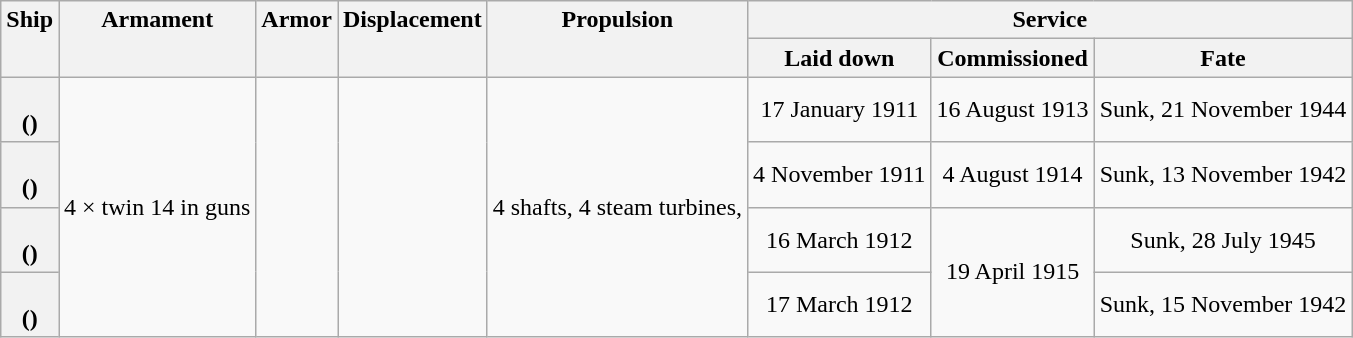<table class="wikitable plainrowheaders" style="text-align: center;">
<tr valign="top">
<th scope="col" rowspan="2">Ship</th>
<th scope="col" rowspan="2">Armament</th>
<th scope="col" rowspan="2">Armor</th>
<th scope="col" rowspan="2">Displacement</th>
<th scope="col" rowspan="2">Propulsion</th>
<th scope="col" colspan="3">Service</th>
</tr>
<tr valign="top">
<th scope="col">Laid down</th>
<th scope="col">Commissioned</th>
<th scope="col">Fate</th>
</tr>
<tr valign="center">
<th scope="row"><br>()</th>
<td rowspan="4">4 × twin 14 in guns</td>
<td rowspan="4"></td>
<td rowspan="4"></td>
<td rowspan="4">4 shafts, 4 steam turbines,<br></td>
<td>17 January 1911</td>
<td>16 August 1913</td>
<td>Sunk, 21 November 1944</td>
</tr>
<tr valign="center">
<th scope="row"><br>()</th>
<td>4 November 1911</td>
<td>4 August 1914</td>
<td>Sunk, 13 November 1942</td>
</tr>
<tr valign="center">
<th scope="row"><br>()</th>
<td>16 March 1912</td>
<td rowspan=2>19 April 1915</td>
<td>Sunk, 28 July 1945 </td>
</tr>
<tr valign="center">
<th scope="row"><br>()</th>
<td>17 March 1912</td>
<td>Sunk, 15 November 1942</td>
</tr>
</table>
